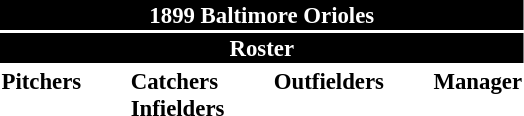<table class="toccolours" style="font-size: 95%;">
<tr>
<th colspan="10" style="background-color: black; color: white; text-align: center;">1899 Baltimore Orioles</th>
</tr>
<tr>
<td colspan="10" style="background-color:black; color: white; text-align: center;"><strong>Roster</strong></td>
</tr>
<tr>
<td valign="top"><strong>Pitchers</strong><br>





</td>
<td width="25px"></td>
<td valign="top"><strong>Catchers</strong><br>


<strong>Infielders</strong>









</td>
<td width="25px"></td>
<td valign="top"><strong>Outfielders</strong><br>


</td>
<td width="25px"></td>
<td valign="top"><strong>Manager</strong><br></td>
</tr>
</table>
